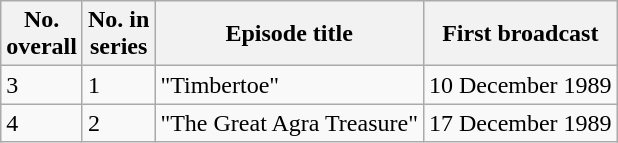<table class="wikitable">
<tr>
<th>No.<br>overall</th>
<th>No. in<br>series</th>
<th>Episode title</th>
<th>First broadcast</th>
</tr>
<tr>
<td>3</td>
<td>1</td>
<td>"Timbertoe"</td>
<td>10 December 1989</td>
</tr>
<tr>
<td>4</td>
<td>2</td>
<td>"The Great Agra Treasure"</td>
<td>17 December 1989</td>
</tr>
</table>
